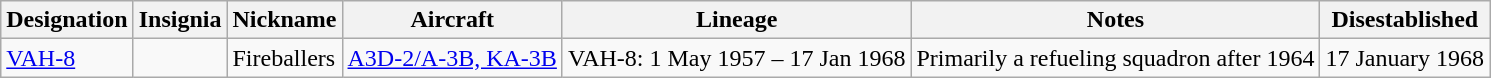<table class="wikitable">
<tr>
<th>Designation</th>
<th>Insignia</th>
<th>Nickname</th>
<th>Aircraft</th>
<th>Lineage</th>
<th>Notes</th>
<th>Disestablished</th>
</tr>
<tr>
<td><a href='#'>VAH-8</a></td>
<td></td>
<td>Fireballers</td>
<td><a href='#'>A3D-2/A-3B, KA-3B</a></td>
<td style="white-space: nowrap;">VAH-8: 1 May 1957 – 17 Jan 1968</td>
<td>Primarily a refueling squadron after 1964</td>
<td>17 January 1968</td>
</tr>
</table>
